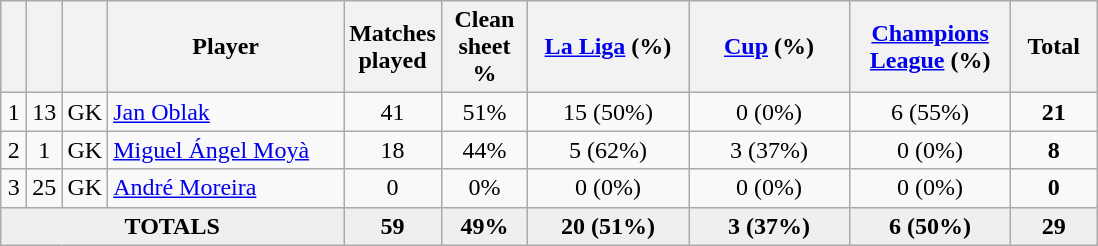<table class="wikitable sortable" style="text-align:center">
<tr>
<th width=10></th>
<th width=10></th>
<th width=10></th>
<th width=150>Player</th>
<th width=50>Matches played</th>
<th width=50>Clean sheet %</th>
<th width=100><a href='#'>La Liga</a> (%)</th>
<th width=100><a href='#'>Cup</a> (%)</th>
<th width=100><a href='#'>Champions League</a> (%)</th>
<th width=50>Total</th>
</tr>
<tr>
<td>1</td>
<td>13</td>
<td>GK</td>
<td align=left> <a href='#'>Jan Oblak</a></td>
<td>41</td>
<td>51%</td>
<td>15 (50%)</td>
<td>0 (0%)</td>
<td>6 (55%)</td>
<td><strong>21</strong></td>
</tr>
<tr>
<td>2</td>
<td>1</td>
<td>GK</td>
<td align=left> <a href='#'>Miguel Ángel Moyà</a></td>
<td>18</td>
<td>44%</td>
<td>5 (62%)</td>
<td>3 (37%)</td>
<td>0 (0%)</td>
<td><strong>8</strong></td>
</tr>
<tr>
<td>3</td>
<td>25</td>
<td>GK</td>
<td align=left> <a href='#'>André Moreira</a></td>
<td>0</td>
<td>0%</td>
<td>0 (0%)</td>
<td>0 (0%)</td>
<td>0 (0%)</td>
<td><strong>0</strong></td>
</tr>
<tr bgcolor="#EFEFEF">
<td colspan="4"><strong>TOTALS</strong></td>
<td><strong>59</strong></td>
<td><strong>49%</strong></td>
<td><strong>20 (51%)</strong></td>
<td><strong>3 (37%)</strong></td>
<td><strong>6 (50%)</strong></td>
<td><strong>29</strong></td>
</tr>
</table>
